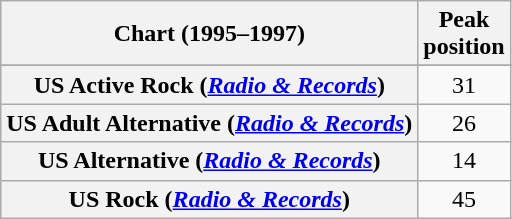<table class="wikitable sortable plainrowheaders" style="text-align:center">
<tr>
<th scope="col">Chart (1995–1997)</th>
<th scope="col">Peak<br>position</th>
</tr>
<tr>
</tr>
<tr>
</tr>
<tr>
</tr>
<tr>
</tr>
<tr>
</tr>
<tr>
<th scope="row">US Active Rock (<em><a href='#'>Radio & Records</a></em>)</th>
<td>31</td>
</tr>
<tr>
<th scope="row">US Adult Alternative (<em><a href='#'>Radio & Records</a></em>)</th>
<td>26</td>
</tr>
<tr>
<th scope="row">US Alternative (<em><a href='#'>Radio & Records</a></em>)</th>
<td>14</td>
</tr>
<tr>
<th scope="row">US Rock (<em><a href='#'>Radio & Records</a></em>)</th>
<td>45</td>
</tr>
</table>
